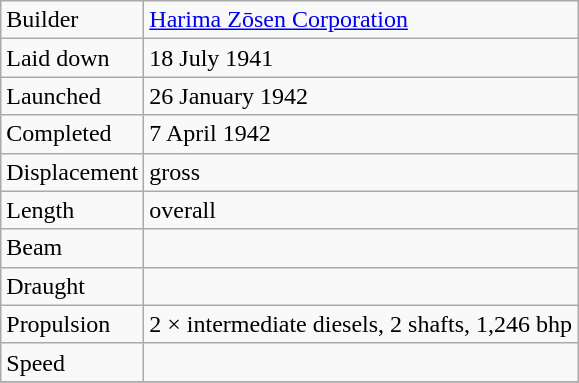<table class=wikitable>
<tr>
<td>Builder</td>
<td><a href='#'>Harima Zōsen Corporation</a></td>
</tr>
<tr>
<td>Laid down</td>
<td>18 July 1941</td>
</tr>
<tr>
<td>Launched</td>
<td>26 January 1942</td>
</tr>
<tr>
<td>Completed</td>
<td>7 April 1942</td>
</tr>
<tr>
<td>Displacement</td>
<td> gross</td>
</tr>
<tr>
<td>Length</td>
<td> overall</td>
</tr>
<tr>
<td>Beam</td>
<td></td>
</tr>
<tr>
<td>Draught</td>
<td></td>
</tr>
<tr>
<td>Propulsion</td>
<td>2 × intermediate diesels, 2 shafts, 1,246 bhp</td>
</tr>
<tr>
<td>Speed</td>
<td></td>
</tr>
<tr>
</tr>
</table>
